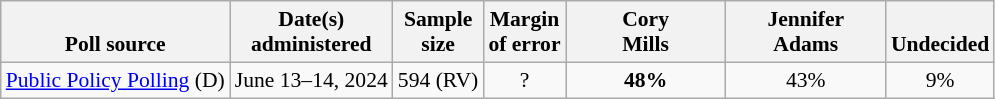<table class="wikitable" style="font-size:90%;text-align:center;">
<tr style="vertical-align:bottom">
<th>Poll source</th>
<th>Date(s)<br>administered</th>
<th>Sample<br>size</th>
<th>Margin<br>of error</th>
<th style="width:100px;">Cory<br>Mills</th>
<th style="width:100px;">Jennifer<br>Adams</th>
<th>Undecided</th>
</tr>
<tr>
<td style="text-align:left;"><a href='#'>Public Policy Polling</a> (D)</td>
<td>June 13–14, 2024</td>
<td>594 (RV)</td>
<td>?</td>
<td><strong>48%</strong></td>
<td>43%</td>
<td>9%</td>
</tr>
</table>
